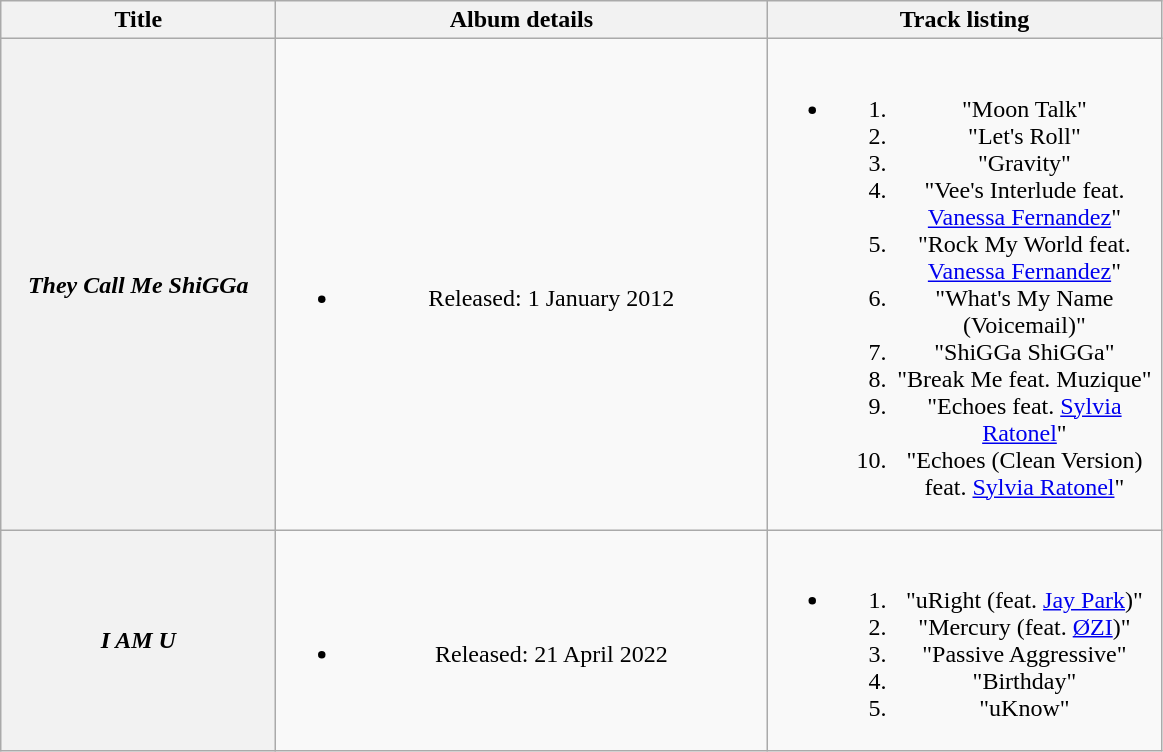<table class="wikitable plainrowheaders" style="text-align:center;">
<tr>
<th scope="col" style="width:11em;">Title</th>
<th scope="col" style="width:20em;">Album details</th>
<th scope="col" style="width:16em;">Track listing</th>
</tr>
<tr>
<th scope="row"><em>They Call Me ShiGGa</em></th>
<td><br><ul><li>Released: 1 January 2012</li></ul></td>
<td><br><ul><li><ol><li>"Moon Talk"</li><li>"Let's Roll"</li><li>"Gravity"</li><li>"Vee's Interlude feat. <a href='#'>Vanessa Fernandez</a>"</li><li>"Rock My World feat. <a href='#'>Vanessa Fernandez</a>"</li><li>"What's My Name (Voicemail)"</li><li>"ShiGGa ShiGGa"</li><li>"Break Me feat. Muzique"</li><li>"Echoes feat. <a href='#'>Sylvia Ratonel</a>"</li><li>"Echoes (Clean Version) feat. <a href='#'>Sylvia Ratonel</a>"</li></ol></li></ul></td>
</tr>
<tr>
<th scope="row"><em>I AM U</em></th>
<td><br><ul><li>Released: 21 April 2022</li></ul></td>
<td><br><ul><li><ol><li>"uRight (feat. <a href='#'>Jay Park</a>)"</li><li>"Mercury (feat. <a href='#'>ØZI</a>)"</li><li>"Passive Aggressive"</li><li>"Birthday"</li><li>"uKnow"</li></ol></li></ul></td>
</tr>
</table>
